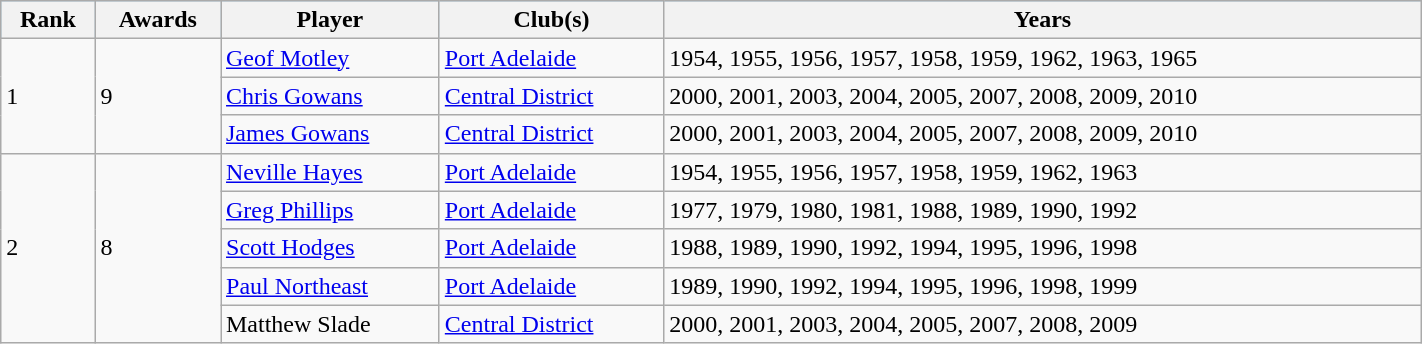<table class="wikitable" style="width:75%;">
<tr style="background:#87cefa;">
<th>Rank</th>
<th>Awards</th>
<th>Player</th>
<th>Club(s)</th>
<th>Years</th>
</tr>
<tr>
<td rowspan="3">1</td>
<td rowspan="3">9</td>
<td><a href='#'>Geof Motley</a></td>
<td><a href='#'>Port Adelaide</a></td>
<td>1954, 1955, 1956, 1957, 1958, 1959, 1962, 1963, 1965</td>
</tr>
<tr>
<td><a href='#'>Chris Gowans</a></td>
<td><a href='#'>Central District</a></td>
<td>2000, 2001, 2003, 2004, 2005, 2007, 2008, 2009, 2010</td>
</tr>
<tr>
<td><a href='#'>James Gowans</a></td>
<td><a href='#'>Central District</a></td>
<td>2000, 2001, 2003, 2004, 2005, 2007, 2008, 2009, 2010</td>
</tr>
<tr>
<td rowspan="5">2</td>
<td rowspan="5">8</td>
<td><a href='#'>Neville Hayes</a></td>
<td><a href='#'>Port Adelaide</a></td>
<td>1954, 1955, 1956, 1957, 1958, 1959, 1962, 1963</td>
</tr>
<tr>
<td><a href='#'>Greg Phillips</a></td>
<td><a href='#'>Port Adelaide</a></td>
<td>1977, 1979, 1980, 1981, 1988, 1989, 1990, 1992</td>
</tr>
<tr>
<td><a href='#'>Scott Hodges</a></td>
<td><a href='#'>Port Adelaide</a></td>
<td>1988, 1989, 1990, 1992, 1994, 1995, 1996, 1998</td>
</tr>
<tr>
<td><a href='#'>Paul Northeast</a></td>
<td><a href='#'>Port Adelaide</a></td>
<td>1989, 1990, 1992, 1994, 1995, 1996, 1998, 1999</td>
</tr>
<tr>
<td>Matthew Slade</td>
<td><a href='#'>Central District</a></td>
<td>2000, 2001, 2003, 2004, 2005, 2007, 2008, 2009</td>
</tr>
</table>
